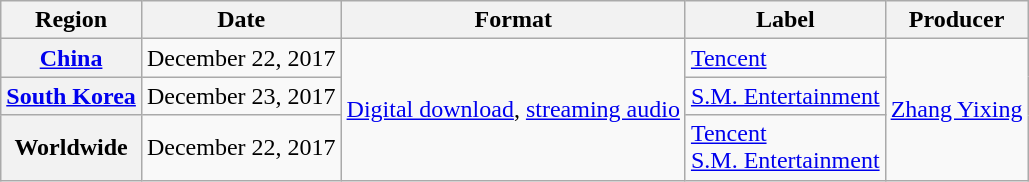<table class="wikitable plainrowheaders">
<tr>
<th>Region</th>
<th>Date</th>
<th>Format</th>
<th>Label</th>
<th>Producer</th>
</tr>
<tr>
<th scope="row"><a href='#'>China</a></th>
<td>December 22, 2017</td>
<td rowspan="3"><a href='#'>Digital download</a>, <a href='#'>streaming audio</a></td>
<td><a href='#'>Tencent</a></td>
<td rowspan="3"><a href='#'>Zhang Yixing</a></td>
</tr>
<tr>
<th scope="row"><a href='#'>South Korea</a></th>
<td>December 23, 2017</td>
<td><a href='#'>S.M. Entertainment</a></td>
</tr>
<tr>
<th scope="row">Worldwide</th>
<td>December 22, 2017</td>
<td><a href='#'>Tencent</a><br><a href='#'>S.M. Entertainment</a></td>
</tr>
</table>
